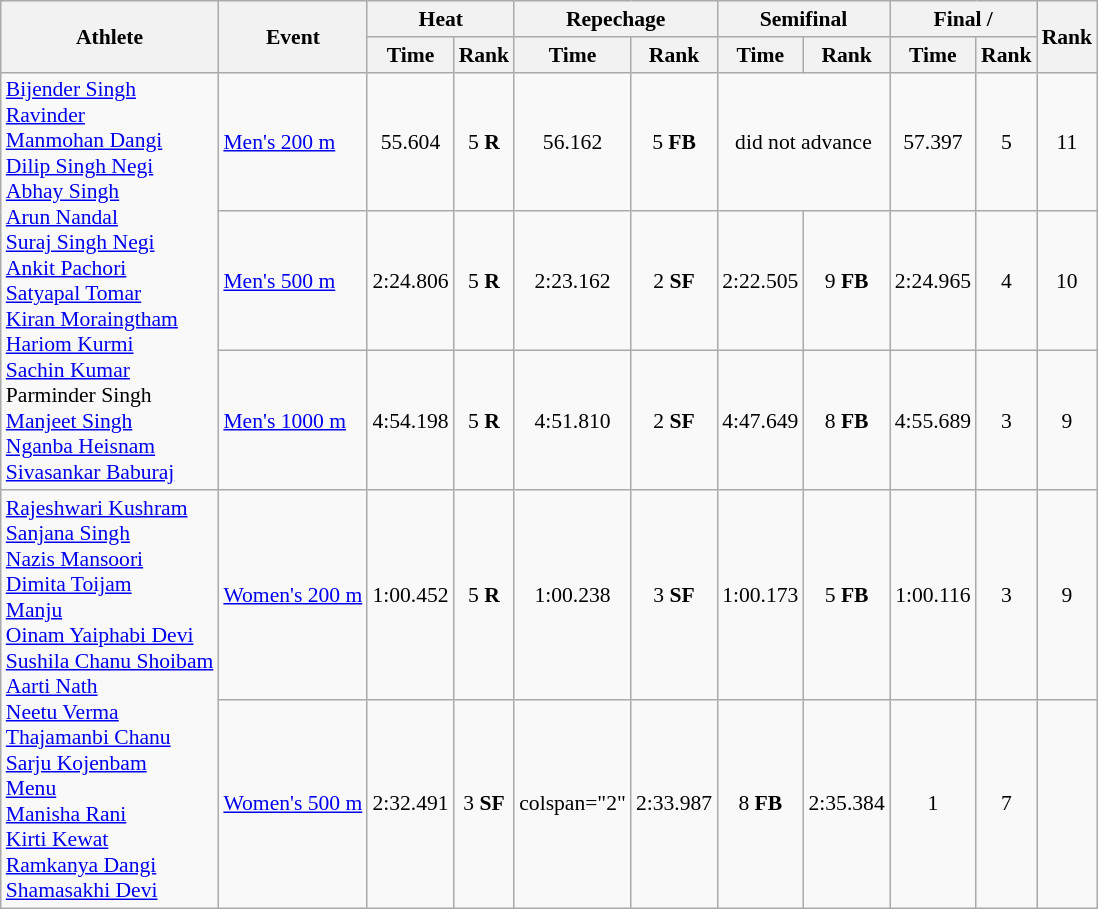<table class="wikitable" style="text-align:center; font-size:90%">
<tr>
<th rowspan="2">Athlete</th>
<th rowspan="2">Event</th>
<th colspan="2">Heat</th>
<th colspan="2">Repechage</th>
<th colspan="2">Semifinal</th>
<th colspan="2">Final / </th>
<th rowspan="2">Rank</th>
</tr>
<tr>
<th>Time</th>
<th>Rank</th>
<th>Time</th>
<th>Rank</th>
<th>Time</th>
<th>Rank</th>
<th>Time</th>
<th>Rank</th>
</tr>
<tr>
<td align=left rowspan="3"><a href='#'>Bijender Singh</a><br><a href='#'>Ravinder</a><br><a href='#'>Manmohan Dangi</a><br><a href='#'>Dilip Singh Negi</a><br><a href='#'>Abhay Singh</a><br><a href='#'>Arun Nandal</a><br><a href='#'>Suraj Singh Negi</a><br><a href='#'>Ankit Pachori</a><br><a href='#'>Satyapal Tomar</a><br><a href='#'>Kiran Moraingtham</a><br><a href='#'>Hariom Kurmi</a><br><a href='#'>Sachin Kumar</a><br>Parminder Singh<br><a href='#'>Manjeet Singh</a><br><a href='#'>Nganba Heisnam</a><br><a href='#'>Sivasankar Baburaj</a></td>
<td align=left><a href='#'>Men's 200 m</a></td>
<td>55.604</td>
<td>5 <strong>R</strong></td>
<td>56.162</td>
<td>5 <strong>FB</strong></td>
<td colspan="2">did not advance</td>
<td>57.397</td>
<td>5</td>
<td>11</td>
</tr>
<tr>
<td align=left><a href='#'>Men's 500 m</a></td>
<td>2:24.806</td>
<td>5 <strong>R</strong></td>
<td>2:23.162</td>
<td>2 <strong>SF</strong></td>
<td>2:22.505</td>
<td>9 <strong>FB</strong></td>
<td>2:24.965</td>
<td>4</td>
<td>10</td>
</tr>
<tr>
<td align=left><a href='#'>Men's 1000 m</a></td>
<td>4:54.198</td>
<td>5 <strong>R</strong></td>
<td>4:51.810</td>
<td>2 <strong>SF</strong></td>
<td>4:47.649</td>
<td>8 <strong>FB</strong></td>
<td>4:55.689</td>
<td>3</td>
<td>9</td>
</tr>
<tr>
<td align=left rowspan="2"><a href='#'>Rajeshwari Kushram</a><br><a href='#'>Sanjana Singh</a><br><a href='#'>Nazis Mansoori</a><br><a href='#'>Dimita Toijam</a><br><a href='#'>Manju</a><br><a href='#'>Oinam Yaiphabi Devi</a><br><a href='#'>Sushila Chanu Shoibam</a><br><a href='#'>Aarti Nath</a><br><a href='#'>Neetu Verma</a><br><a href='#'>Thajamanbi Chanu</a><br><a href='#'>Sarju Kojenbam</a><br><a href='#'>Menu</a><br><a href='#'>Manisha Rani</a><br><a href='#'>Kirti Kewat</a><br><a href='#'>Ramkanya Dangi</a><br><a href='#'>Shamasakhi Devi</a></td>
<td align=left><a href='#'>Women's 200 m</a></td>
<td>1:00.452</td>
<td>5 <strong>R</strong></td>
<td>1:00.238</td>
<td>3 <strong>SF</strong></td>
<td>1:00.173</td>
<td>5 <strong>FB</strong></td>
<td>1:00.116</td>
<td>3</td>
<td>9</td>
</tr>
<tr>
<td align=left><a href='#'>Women's 500 m</a></td>
<td>2:32.491</td>
<td>3 <strong>SF</strong></td>
<td>colspan="2" </td>
<td>2:33.987</td>
<td>8 <strong>FB</strong></td>
<td>2:35.384</td>
<td>1</td>
<td>7</td>
</tr>
</table>
